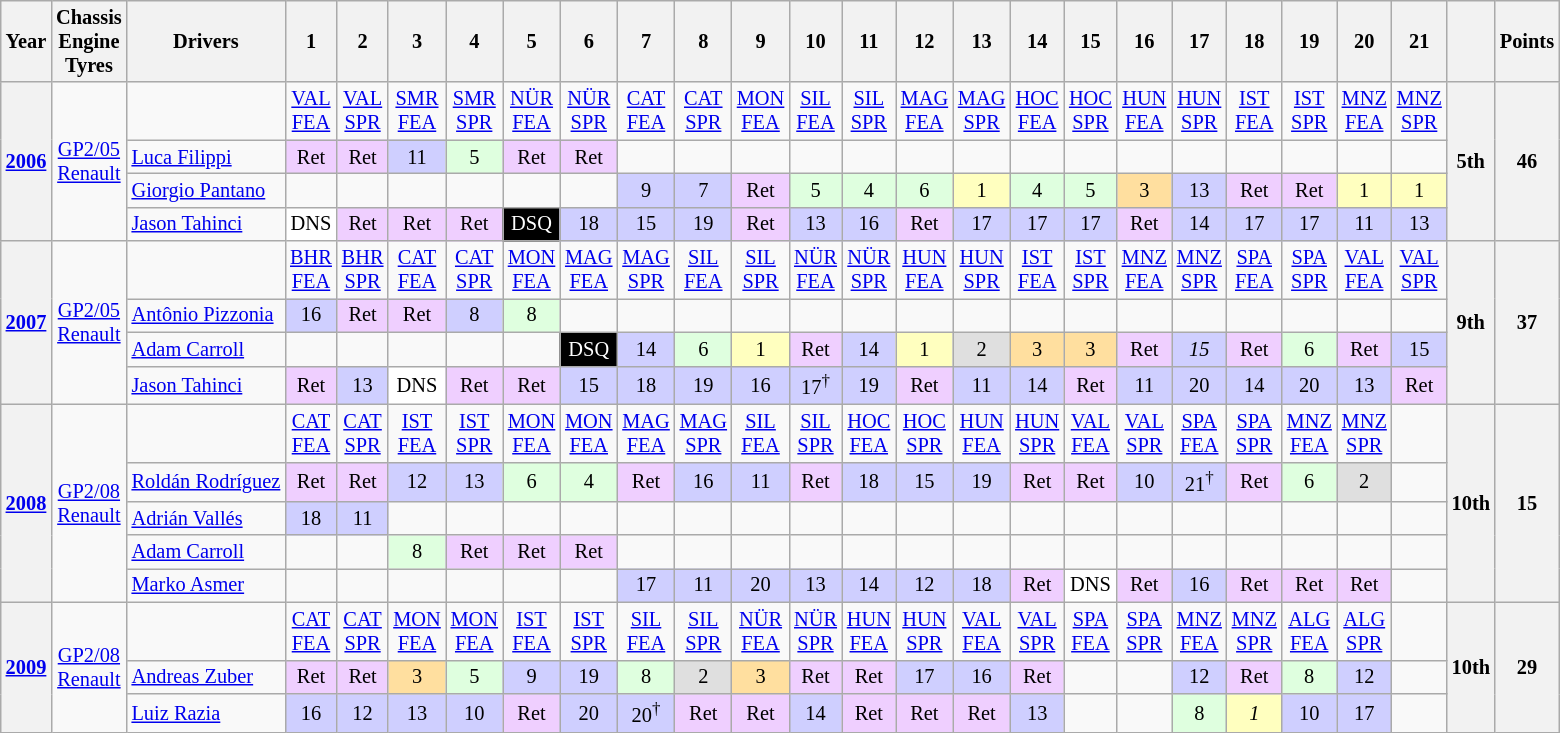<table class="wikitable" style="text-align:center; font-size:85%;">
<tr>
<th>Year</th>
<th>Chassis<br>Engine<br>Tyres</th>
<th>Drivers</th>
<th>1</th>
<th>2</th>
<th>3</th>
<th>4</th>
<th>5</th>
<th>6</th>
<th>7</th>
<th>8</th>
<th>9</th>
<th>10</th>
<th>11</th>
<th>12</th>
<th>13</th>
<th>14</th>
<th>15</th>
<th>16</th>
<th>17</th>
<th>18</th>
<th>19</th>
<th>20</th>
<th>21</th>
<th></th>
<th>Points</th>
</tr>
<tr>
<th rowspan=4><a href='#'>2006</a></th>
<td rowspan=4><a href='#'>GP2/05</a><br><a href='#'>Renault</a><br></td>
<td></td>
<td><a href='#'>VAL<br>FEA</a></td>
<td><a href='#'>VAL<br>SPR</a></td>
<td><a href='#'>SMR<br>FEA</a></td>
<td><a href='#'>SMR<br>SPR</a></td>
<td><a href='#'>NÜR<br>FEA</a></td>
<td><a href='#'>NÜR<br>SPR</a></td>
<td><a href='#'>CAT<br>FEA</a></td>
<td><a href='#'>CAT<br>SPR</a></td>
<td><a href='#'>MON<br>FEA</a></td>
<td><a href='#'>SIL<br>FEA</a></td>
<td><a href='#'>SIL<br>SPR</a></td>
<td><a href='#'>MAG<br>FEA</a></td>
<td><a href='#'>MAG<br>SPR</a></td>
<td><a href='#'>HOC<br>FEA</a></td>
<td><a href='#'>HOC<br>SPR</a></td>
<td><a href='#'>HUN<br>FEA</a></td>
<td><a href='#'>HUN<br>SPR</a></td>
<td><a href='#'>IST<br>FEA</a></td>
<td><a href='#'>IST<br>SPR</a></td>
<td><a href='#'>MNZ<br>FEA</a></td>
<td><a href='#'>MNZ<br>SPR</a></td>
<th rowspan=4>5th</th>
<th rowspan=4>46</th>
</tr>
<tr>
<td align="left"> <a href='#'>Luca Filippi</a></td>
<td bgcolor="#EFCFFF">Ret</td>
<td bgcolor="#EFCFFF">Ret</td>
<td bgcolor="#CFCFFF">11</td>
<td bgcolor="#DFFFDF">5</td>
<td bgcolor="#EFCFFF">Ret</td>
<td bgcolor="#EFCFFF">Ret</td>
<td></td>
<td></td>
<td></td>
<td></td>
<td></td>
<td></td>
<td></td>
<td></td>
<td></td>
<td></td>
<td></td>
<td></td>
<td></td>
<td></td>
<td></td>
</tr>
<tr>
<td align="left"> <a href='#'>Giorgio Pantano</a></td>
<td></td>
<td></td>
<td></td>
<td></td>
<td></td>
<td></td>
<td bgcolor="#CFCFFF">9</td>
<td bgcolor="#CFCFFF">7</td>
<td bgcolor="#EFCFFF">Ret</td>
<td bgcolor="#DFFFDF">5</td>
<td bgcolor="#DFFFDF">4</td>
<td bgcolor="#DFFFDF">6</td>
<td bgcolor="#FFFFBF">1</td>
<td bgcolor="#DFFFDF">4</td>
<td bgcolor="#DFFFDF">5</td>
<td bgcolor="#FFDF9F">3</td>
<td bgcolor="#CFCFFF">13</td>
<td bgcolor="#EFCFFF">Ret</td>
<td bgcolor="#EFCFFF">Ret</td>
<td bgcolor="#FFFFBF">1</td>
<td bgcolor="#FFFFBF">1</td>
</tr>
<tr>
<td align="left"> <a href='#'>Jason Tahinci</a></td>
<td bgcolor="#FFFFFF">DNS</td>
<td bgcolor="#EFCFFF">Ret</td>
<td bgcolor="#EFCFFF">Ret</td>
<td bgcolor="#EFCFFF">Ret</td>
<td style="background:#000000; color:white">DSQ</td>
<td bgcolor="#CFCFFF">18</td>
<td bgcolor="#CFCFFF">15</td>
<td bgcolor="#CFCFFF">19</td>
<td bgcolor="#EFCFFF">Ret</td>
<td bgcolor="#CFCFFF">13</td>
<td bgcolor="#CFCFFF">16</td>
<td bgcolor="#EFCFFF">Ret</td>
<td bgcolor="#CFCFFF">17</td>
<td bgcolor="#CFCFFF">17</td>
<td bgcolor="#CFCFFF">17</td>
<td bgcolor="#EFCFFF">Ret</td>
<td bgcolor="#CFCFFF">14</td>
<td bgcolor="#CFCFFF">17</td>
<td bgcolor="#CFCFFF">17</td>
<td bgcolor="#CFCFFF">11</td>
<td bgcolor="#CFCFFF">13</td>
</tr>
<tr>
<th rowspan=4><a href='#'>2007</a></th>
<td rowspan=4><a href='#'>GP2/05</a><br><a href='#'>Renault</a><br></td>
<td></td>
<td><a href='#'>BHR<br>FEA</a></td>
<td><a href='#'>BHR<br>SPR</a></td>
<td><a href='#'>CAT<br>FEA</a></td>
<td><a href='#'>CAT<br>SPR</a></td>
<td><a href='#'>MON<br>FEA</a></td>
<td><a href='#'>MAG<br>FEA</a></td>
<td><a href='#'>MAG<br>SPR</a></td>
<td><a href='#'>SIL<br>FEA</a></td>
<td><a href='#'>SIL<br>SPR</a></td>
<td><a href='#'>NÜR<br>FEA</a></td>
<td><a href='#'>NÜR<br>SPR</a></td>
<td><a href='#'>HUN<br>FEA</a></td>
<td><a href='#'>HUN<br>SPR</a></td>
<td><a href='#'>IST<br>FEA</a></td>
<td><a href='#'>IST<br>SPR</a></td>
<td><a href='#'>MNZ<br>FEA</a></td>
<td><a href='#'>MNZ<br>SPR</a></td>
<td><a href='#'>SPA<br>FEA</a></td>
<td><a href='#'>SPA<br>SPR</a></td>
<td><a href='#'>VAL<br>FEA</a></td>
<td><a href='#'>VAL<br>SPR</a></td>
<th rowspan=4>9th</th>
<th rowspan=4>37</th>
</tr>
<tr>
<td align="left"> <a href='#'>Antônio Pizzonia</a></td>
<td bgcolor="#CFCFFF">16</td>
<td bgcolor="#EFCFFF">Ret</td>
<td bgcolor="#EFCFFF">Ret</td>
<td bgcolor="#CFCFFF">8</td>
<td bgcolor="#DFFFDF">8</td>
<td></td>
<td></td>
<td></td>
<td></td>
<td></td>
<td></td>
<td></td>
<td></td>
<td></td>
<td></td>
<td></td>
<td></td>
<td></td>
<td></td>
<td></td>
<td></td>
</tr>
<tr>
<td align="left"> <a href='#'>Adam Carroll</a></td>
<td></td>
<td></td>
<td></td>
<td></td>
<td></td>
<td style="background:#000000; color:white">DSQ</td>
<td bgcolor="#CFCFFF">14</td>
<td bgcolor="#DFFFDF">6</td>
<td bgcolor="#FFFFBF">1</td>
<td bgcolor="#EFCFFF">Ret</td>
<td bgcolor="#CFCFFF">14</td>
<td bgcolor="#FFFFBF">1</td>
<td bgcolor="#DFDFDF">2</td>
<td bgcolor="#FFDF9F">3</td>
<td bgcolor="#FFDF9F">3</td>
<td bgcolor="#EFCFFF">Ret</td>
<td bgcolor="#CFCFFF"><em>15</em></td>
<td bgcolor="#EFCFFF">Ret</td>
<td bgcolor="#DFFFDF">6</td>
<td bgcolor="#EFCFFF">Ret</td>
<td bgcolor="#CFCFFF">15</td>
</tr>
<tr>
<td align="left"> <a href='#'>Jason Tahinci</a></td>
<td bgcolor="#EFCFFF">Ret</td>
<td bgcolor="#CFCFFF">13</td>
<td bgcolor="#FFFFFF">DNS</td>
<td bgcolor="#EFCFFF">Ret</td>
<td bgcolor="#EFCFFF">Ret</td>
<td bgcolor="#CFCFFF">15</td>
<td bgcolor="#CFCFFF">18</td>
<td bgcolor="#CFCFFF">19</td>
<td bgcolor="#CFCFFF">16</td>
<td bgcolor="#CFCFFF">17<sup>†</sup></td>
<td bgcolor="#CFCFFF">19</td>
<td bgcolor="#EFCFFF">Ret</td>
<td bgcolor="#CFCFFF">11</td>
<td bgcolor="#CFCFFF">14</td>
<td bgcolor="#EFCFFF">Ret</td>
<td bgcolor="#CFCFFF">11</td>
<td bgcolor="#CFCFFF">20</td>
<td bgcolor="#CFCFFF">14</td>
<td bgcolor="#CFCFFF">20</td>
<td bgcolor="#CFCFFF">13</td>
<td bgcolor="#EFCFFF">Ret</td>
</tr>
<tr>
<th rowspan=5><a href='#'>2008</a></th>
<td rowspan=5><a href='#'>GP2/08</a><br><a href='#'>Renault</a><br></td>
<td></td>
<td><a href='#'>CAT<br>FEA</a></td>
<td><a href='#'>CAT<br>SPR</a></td>
<td><a href='#'>IST<br>FEA</a></td>
<td><a href='#'>IST<br>SPR</a></td>
<td><a href='#'>MON<br>FEA</a></td>
<td><a href='#'>MON<br>FEA</a></td>
<td><a href='#'>MAG<br>FEA</a></td>
<td><a href='#'>MAG<br>SPR</a></td>
<td><a href='#'>SIL<br>FEA</a></td>
<td><a href='#'>SIL<br>SPR</a></td>
<td><a href='#'>HOC<br>FEA</a></td>
<td><a href='#'>HOC<br>SPR</a></td>
<td><a href='#'>HUN<br>FEA</a></td>
<td><a href='#'>HUN<br>SPR</a></td>
<td><a href='#'>VAL<br>FEA</a></td>
<td><a href='#'>VAL<br>SPR</a></td>
<td><a href='#'>SPA<br>FEA</a></td>
<td><a href='#'>SPA<br>SPR</a></td>
<td><a href='#'>MNZ<br>FEA</a></td>
<td><a href='#'>MNZ<br>SPR</a></td>
<td></td>
<th rowspan=5>10th</th>
<th rowspan=5>15</th>
</tr>
<tr>
<td align="left"> <a href='#'>Roldán Rodríguez</a></td>
<td bgcolor="#EFCFFF">Ret</td>
<td bgcolor="#EFCFFF">Ret</td>
<td bgcolor="#CFCFFF">12</td>
<td bgcolor="#CFCFFF">13</td>
<td bgcolor="#DFFFDF">6</td>
<td bgcolor="#DFFFDF">4</td>
<td bgcolor="#EFCFFF">Ret</td>
<td bgcolor="#CFCFFF">16</td>
<td bgcolor="#CFCFFF">11</td>
<td bgcolor="#EFCFFF">Ret</td>
<td bgcolor="#CFCFFF">18</td>
<td bgcolor="#CFCFFF">15</td>
<td bgcolor="#CFCFFF">19</td>
<td bgcolor="#EFCFFF">Ret</td>
<td bgcolor="#EFCFFF">Ret</td>
<td bgcolor="#CFCFFF">10</td>
<td bgcolor="#CFCFFF">21<sup>†</sup></td>
<td bgcolor="#EFCFFF">Ret</td>
<td bgcolor="#DFFFDF">6</td>
<td bgcolor="#DFDFDF">2</td>
<td></td>
</tr>
<tr>
<td align="left"> <a href='#'>Adrián Vallés</a></td>
<td bgcolor="#CFCFFF">18</td>
<td bgcolor="#CFCFFF">11</td>
<td></td>
<td></td>
<td></td>
<td></td>
<td></td>
<td></td>
<td></td>
<td></td>
<td></td>
<td></td>
<td></td>
<td></td>
<td></td>
<td></td>
<td></td>
<td></td>
<td></td>
<td></td>
<td></td>
</tr>
<tr>
<td align="left"> <a href='#'>Adam Carroll</a></td>
<td></td>
<td></td>
<td bgcolor="#DFFFDF">8</td>
<td bgcolor="#EFCFFF">Ret</td>
<td bgcolor="#EFCFFF">Ret</td>
<td bgcolor="#EFCFFF">Ret</td>
<td></td>
<td></td>
<td></td>
<td></td>
<td></td>
<td></td>
<td></td>
<td></td>
<td></td>
<td></td>
<td></td>
<td></td>
<td></td>
<td></td>
<td></td>
</tr>
<tr>
<td align="left"> <a href='#'>Marko Asmer</a></td>
<td></td>
<td></td>
<td></td>
<td></td>
<td></td>
<td></td>
<td bgcolor="#CFCFFF">17</td>
<td bgcolor="#CFCFFF">11</td>
<td bgcolor="#CFCFFF">20</td>
<td bgcolor="#CFCFFF">13</td>
<td bgcolor="#CFCFFF">14</td>
<td bgcolor="#CFCFFF">12</td>
<td bgcolor="#CFCFFF">18</td>
<td bgcolor="#EFCFFF">Ret</td>
<td bgcolor="#FFFFFF">DNS</td>
<td bgcolor="#EFCFFF">Ret</td>
<td bgcolor="#CFCFFF">16</td>
<td bgcolor="#EFCFFF">Ret</td>
<td bgcolor="#EFCFFF">Ret</td>
<td bgcolor="#EFCFFF">Ret</td>
<td></td>
</tr>
<tr>
<th rowspan=3><a href='#'>2009</a></th>
<td rowspan=3><a href='#'>GP2/08</a><br><a href='#'>Renault</a><br></td>
<td></td>
<td><a href='#'>CAT<br>FEA</a></td>
<td><a href='#'>CAT<br>SPR</a></td>
<td><a href='#'>MON<br>FEA</a></td>
<td><a href='#'>MON<br>FEA</a></td>
<td><a href='#'>IST<br>FEA</a></td>
<td><a href='#'>IST<br>SPR</a></td>
<td><a href='#'>SIL<br>FEA</a></td>
<td><a href='#'>SIL<br>SPR</a></td>
<td><a href='#'>NÜR<br>FEA</a></td>
<td><a href='#'>NÜR<br>SPR</a></td>
<td><a href='#'>HUN<br>FEA</a></td>
<td><a href='#'>HUN<br>SPR</a></td>
<td><a href='#'>VAL<br>FEA</a></td>
<td><a href='#'>VAL<br>SPR</a></td>
<td><a href='#'>SPA<br>FEA</a></td>
<td><a href='#'>SPA<br>SPR</a></td>
<td><a href='#'>MNZ<br>FEA</a></td>
<td><a href='#'>MNZ<br>SPR</a></td>
<td><a href='#'>ALG<br>FEA</a></td>
<td><a href='#'>ALG<br>SPR</a></td>
<td></td>
<th rowspan="3">10th</th>
<th rowspan="3">29</th>
</tr>
<tr>
<td align="left"> <a href='#'>Andreas Zuber</a></td>
<td bgcolor="#EFCFFF">Ret</td>
<td bgcolor="#EFCFFF">Ret</td>
<td bgcolor="#FFDF9F">3</td>
<td bgcolor="#DFFFDF">5</td>
<td bgcolor="#CFCFFF">9</td>
<td bgcolor="#CFCFFF">19</td>
<td bgcolor="#DFFFDF">8</td>
<td bgcolor="#DFDFDF">2</td>
<td bgcolor="#FFDF9F">3</td>
<td bgcolor="#EFCFFF">Ret</td>
<td bgcolor="#EFCFFF">Ret</td>
<td bgcolor="#CFCFFF">17</td>
<td bgcolor="#CFCFFF">16</td>
<td bgcolor="#EFCFFF">Ret</td>
<td></td>
<td></td>
<td bgcolor="#CFCFFF">12</td>
<td bgcolor="#EFCFFF">Ret</td>
<td bgcolor="#DFFFDF">8</td>
<td bgcolor="#CFCFFF">12</td>
<td></td>
</tr>
<tr>
<td align="left"> <a href='#'>Luiz Razia</a></td>
<td bgcolor="#CFCFFF">16</td>
<td bgcolor="#CFCFFF">12</td>
<td bgcolor="#CFCFFF">13</td>
<td bgcolor="#CFCFFF">10</td>
<td bgcolor="#EFCFFF">Ret</td>
<td bgcolor="#CFCFFF">20</td>
<td bgcolor="#CFCFFF">20<sup>†</sup></td>
<td bgcolor="#EFCFFF">Ret</td>
<td bgcolor="#EFCFFF">Ret</td>
<td bgcolor="#CFCFFF">14</td>
<td bgcolor="#EFCFFF">Ret</td>
<td bgcolor="#EFCFFF">Ret</td>
<td bgcolor="#EFCFFF">Ret</td>
<td bgcolor="#CFCFFF">13</td>
<td></td>
<td></td>
<td bgcolor="#DFFFDF">8</td>
<td bgcolor="#FFFFBF"><em>1</em></td>
<td bgcolor="#CFCFFF">10</td>
<td bgcolor="#CFCFFF">17</td>
<td></td>
</tr>
</table>
